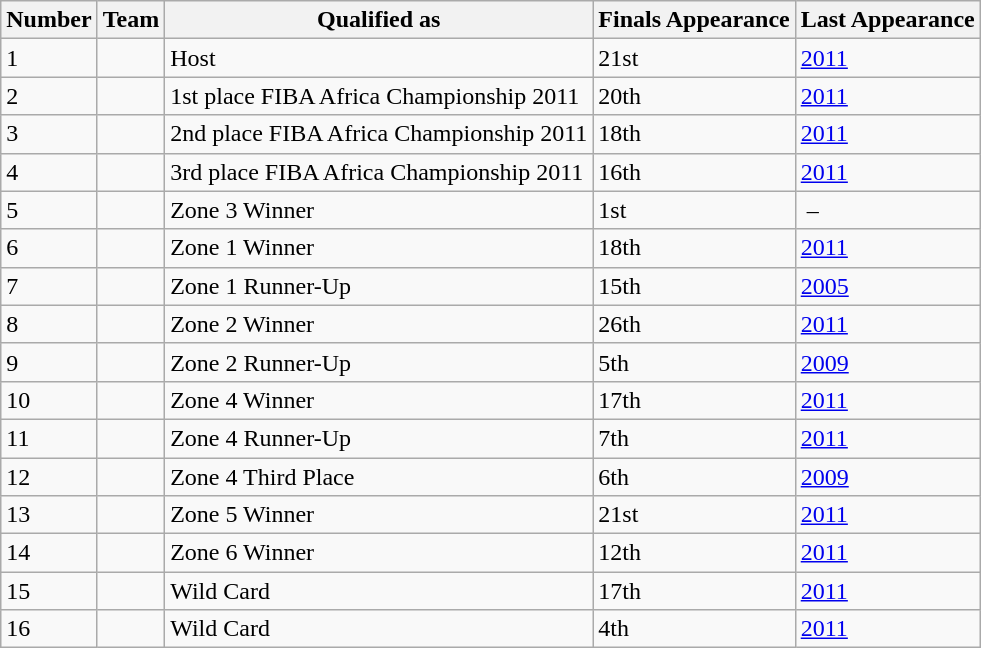<table class="wikitable">
<tr>
<th>Number</th>
<th>Team</th>
<th>Qualified as</th>
<th>Finals Appearance</th>
<th>Last Appearance</th>
</tr>
<tr>
<td>1</td>
<td></td>
<td>Host</td>
<td>21st</td>
<td><a href='#'>2011</a></td>
</tr>
<tr>
<td>2</td>
<td></td>
<td>1st place FIBA Africa Championship 2011</td>
<td>20th</td>
<td><a href='#'>2011</a></td>
</tr>
<tr>
<td>3</td>
<td></td>
<td>2nd place FIBA Africa Championship 2011</td>
<td>18th</td>
<td><a href='#'>2011</a></td>
</tr>
<tr>
<td>4</td>
<td></td>
<td>3rd place FIBA Africa Championship 2011</td>
<td>16th</td>
<td><a href='#'>2011</a></td>
</tr>
<tr>
<td>5</td>
<td></td>
<td>Zone 3 Winner</td>
<td>1st</td>
<td> –</td>
</tr>
<tr>
<td>6</td>
<td></td>
<td>Zone 1 Winner</td>
<td>18th</td>
<td><a href='#'>2011</a></td>
</tr>
<tr>
<td>7</td>
<td></td>
<td>Zone 1 Runner-Up</td>
<td>15th</td>
<td><a href='#'>2005</a></td>
</tr>
<tr>
<td>8</td>
<td></td>
<td>Zone 2 Winner</td>
<td>26th</td>
<td><a href='#'>2011</a></td>
</tr>
<tr>
<td>9</td>
<td></td>
<td>Zone 2 Runner-Up</td>
<td>5th</td>
<td><a href='#'>2009</a></td>
</tr>
<tr>
<td>10</td>
<td></td>
<td>Zone 4 Winner</td>
<td>17th</td>
<td><a href='#'>2011</a></td>
</tr>
<tr>
<td>11</td>
<td></td>
<td>Zone 4 Runner-Up</td>
<td>7th</td>
<td><a href='#'>2011</a></td>
</tr>
<tr>
<td>12</td>
<td></td>
<td>Zone 4 Third Place</td>
<td>6th</td>
<td><a href='#'>2009</a></td>
</tr>
<tr>
<td>13</td>
<td></td>
<td>Zone 5 Winner</td>
<td>21st</td>
<td><a href='#'>2011</a></td>
</tr>
<tr>
<td>14</td>
<td></td>
<td>Zone 6 Winner</td>
<td>12th</td>
<td><a href='#'>2011</a></td>
</tr>
<tr>
<td>15</td>
<td></td>
<td>Wild Card</td>
<td>17th</td>
<td><a href='#'>2011</a></td>
</tr>
<tr>
<td>16</td>
<td></td>
<td>Wild Card</td>
<td>4th</td>
<td><a href='#'>2011</a></td>
</tr>
</table>
